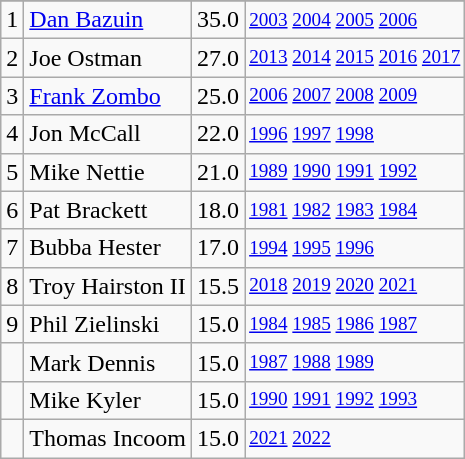<table class="wikitable">
<tr>
</tr>
<tr>
<td>1</td>
<td><a href='#'>Dan Bazuin</a></td>
<td>35.0</td>
<td style="font-size:80%;"><a href='#'>2003</a> <a href='#'>2004</a> <a href='#'>2005</a> <a href='#'>2006</a></td>
</tr>
<tr>
<td>2</td>
<td>Joe Ostman</td>
<td>27.0</td>
<td style="font-size:80%;"><a href='#'>2013</a> <a href='#'>2014</a> <a href='#'>2015</a> <a href='#'>2016</a> <a href='#'>2017</a></td>
</tr>
<tr>
<td>3</td>
<td><a href='#'>Frank Zombo</a></td>
<td>25.0</td>
<td style="font-size:80%;"><a href='#'>2006</a> <a href='#'>2007</a> <a href='#'>2008</a> <a href='#'>2009</a></td>
</tr>
<tr>
<td>4</td>
<td>Jon McCall</td>
<td>22.0</td>
<td style="font-size:80%;"><a href='#'>1996</a> <a href='#'>1997</a> <a href='#'>1998</a></td>
</tr>
<tr>
<td>5</td>
<td>Mike Nettie</td>
<td>21.0</td>
<td style="font-size:80%;"><a href='#'>1989</a> <a href='#'>1990</a> <a href='#'>1991</a> <a href='#'>1992</a></td>
</tr>
<tr>
<td>6</td>
<td>Pat Brackett</td>
<td>18.0</td>
<td style="font-size:80%;"><a href='#'>1981</a> <a href='#'>1982</a> <a href='#'>1983</a> <a href='#'>1984</a></td>
</tr>
<tr>
<td>7</td>
<td>Bubba Hester</td>
<td>17.0</td>
<td style="font-size:80%;"><a href='#'>1994</a> <a href='#'>1995</a> <a href='#'>1996</a></td>
</tr>
<tr>
<td>8</td>
<td>Troy Hairston II</td>
<td>15.5</td>
<td style="font-size:80%;"><a href='#'>2018</a> <a href='#'>2019</a> <a href='#'>2020</a> <a href='#'>2021</a></td>
</tr>
<tr>
<td>9</td>
<td>Phil Zielinski</td>
<td>15.0</td>
<td style="font-size:80%;"><a href='#'>1984</a> <a href='#'>1985</a> <a href='#'>1986</a> <a href='#'>1987</a></td>
</tr>
<tr>
<td></td>
<td>Mark Dennis</td>
<td>15.0</td>
<td style="font-size:80%;"><a href='#'>1987</a> <a href='#'>1988</a> <a href='#'>1989</a></td>
</tr>
<tr>
<td></td>
<td>Mike Kyler</td>
<td>15.0</td>
<td style="font-size:80%;"><a href='#'>1990</a> <a href='#'>1991</a> <a href='#'>1992</a> <a href='#'>1993</a></td>
</tr>
<tr>
<td></td>
<td>Thomas Incoom</td>
<td>15.0</td>
<td style="font-size:80%;"><a href='#'>2021</a> <a href='#'>2022</a></td>
</tr>
</table>
